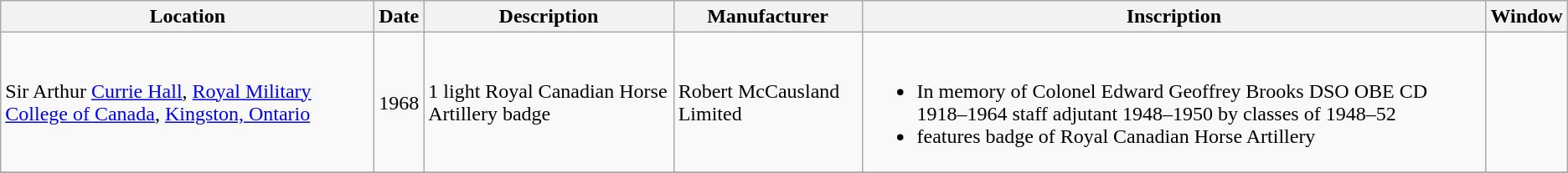<table class="wikitable">
<tr>
<th>Location</th>
<th>Date</th>
<th>Description</th>
<th>Manufacturer</th>
<th>Inscription</th>
<th>Window</th>
</tr>
<tr>
<td>Sir Arthur <a href='#'>Currie Hall</a>, <a href='#'>Royal Military College of Canada</a>, <a href='#'>Kingston, Ontario</a></td>
<td>1968</td>
<td>1 light Royal Canadian Horse Artillery badge</td>
<td>Robert McCausland Limited</td>
<td><br><ul><li>In memory of Colonel Edward Geoffrey Brooks DSO OBE CD 1918–1964 staff adjutant 1948–1950 by classes of 1948–52</li><li>features badge of Royal Canadian Horse Artillery</li></ul></td>
<td></td>
</tr>
<tr>
</tr>
</table>
